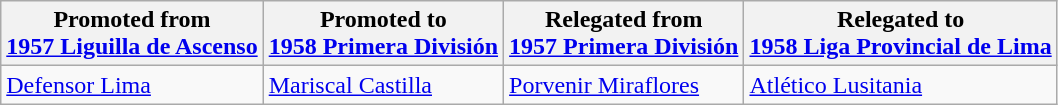<table class="wikitable">
<tr>
<th>Promoted from<br><a href='#'>1957 Liguilla de Ascenso</a></th>
<th>Promoted to<br><a href='#'>1958 Primera División</a></th>
<th>Relegated from<br><a href='#'>1957 Primera División</a></th>
<th>Relegated to<br><a href='#'>1958 Liga Provincial de Lima</a></th>
</tr>
<tr>
<td> <a href='#'>Defensor Lima</a> </td>
<td> <a href='#'>Mariscal Castilla</a> </td>
<td> <a href='#'>Porvenir Miraflores</a> </td>
<td> <a href='#'>Atlético Lusitania</a> </td>
</tr>
</table>
